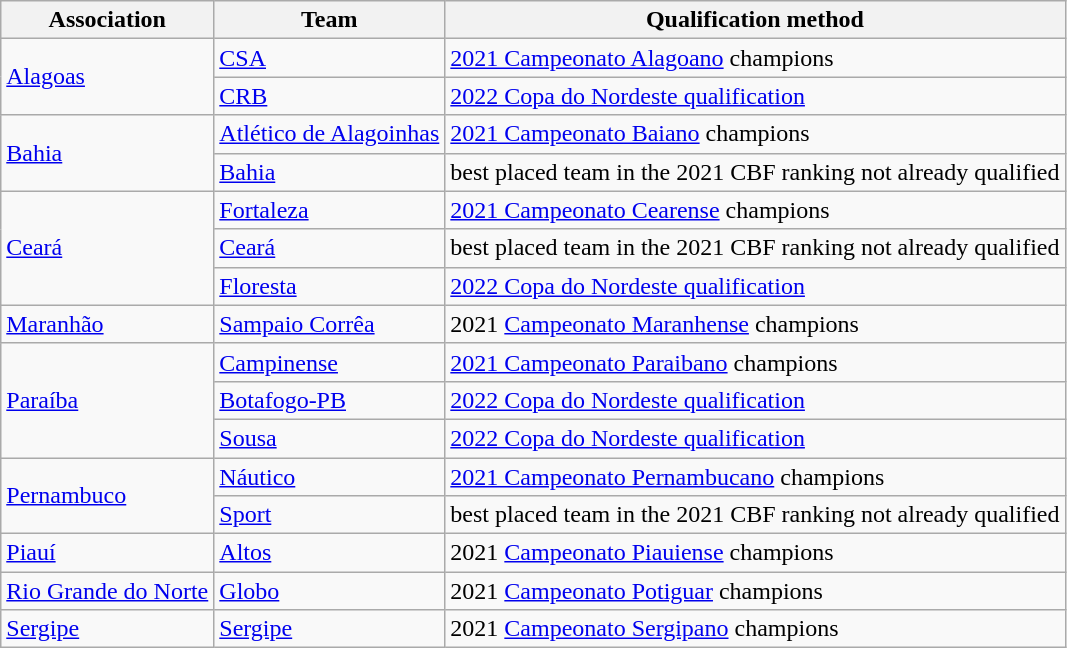<table class="wikitable">
<tr>
<th>Association</th>
<th>Team</th>
<th>Qualification method</th>
</tr>
<tr>
<td rowspan=2> <a href='#'>Alagoas</a><br></td>
<td><a href='#'>CSA</a></td>
<td><a href='#'>2021 Campeonato Alagoano</a> champions</td>
</tr>
<tr>
<td><a href='#'>CRB</a></td>
<td><a href='#'>2022 Copa do Nordeste qualification</a></td>
</tr>
<tr>
<td rowspan=2> <a href='#'>Bahia</a><br></td>
<td><a href='#'>Atlético de Alagoinhas</a></td>
<td><a href='#'>2021 Campeonato Baiano</a> champions</td>
</tr>
<tr>
<td><a href='#'>Bahia</a></td>
<td>best placed team in the 2021 CBF ranking not already qualified</td>
</tr>
<tr>
<td rowspan=3> <a href='#'>Ceará</a><br></td>
<td><a href='#'>Fortaleza</a></td>
<td><a href='#'>2021 Campeonato Cearense</a> champions</td>
</tr>
<tr>
<td><a href='#'>Ceará</a></td>
<td>best placed team in the 2021 CBF ranking not already qualified</td>
</tr>
<tr>
<td><a href='#'>Floresta</a></td>
<td><a href='#'>2022 Copa do Nordeste qualification</a></td>
</tr>
<tr>
<td> <a href='#'>Maranhão</a><br></td>
<td><a href='#'>Sampaio Corrêa</a></td>
<td>2021 <a href='#'>Campeonato Maranhense</a> champions</td>
</tr>
<tr>
<td rowspan=3> <a href='#'>Paraíba</a><br></td>
<td><a href='#'>Campinense</a></td>
<td><a href='#'>2021 Campeonato Paraibano</a> champions</td>
</tr>
<tr>
<td><a href='#'>Botafogo-PB</a></td>
<td><a href='#'>2022 Copa do Nordeste qualification</a></td>
</tr>
<tr>
<td><a href='#'>Sousa</a></td>
<td><a href='#'>2022 Copa do Nordeste qualification</a></td>
</tr>
<tr>
<td rowspan=2> <a href='#'>Pernambuco</a><br></td>
<td><a href='#'>Náutico</a></td>
<td><a href='#'>2021 Campeonato Pernambucano</a> champions</td>
</tr>
<tr>
<td><a href='#'>Sport</a></td>
<td>best placed team in the 2021 CBF ranking not already qualified</td>
</tr>
<tr>
<td> <a href='#'>Piauí</a><br></td>
<td><a href='#'>Altos</a></td>
<td>2021 <a href='#'>Campeonato Piauiense</a> champions</td>
</tr>
<tr>
<td> <a href='#'>Rio Grande do Norte</a><br></td>
<td><a href='#'>Globo</a></td>
<td>2021 <a href='#'>Campeonato Potiguar</a> champions</td>
</tr>
<tr>
<td> <a href='#'>Sergipe</a><br></td>
<td><a href='#'>Sergipe</a></td>
<td>2021 <a href='#'>Campeonato Sergipano</a> champions</td>
</tr>
</table>
